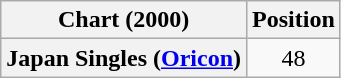<table class="wikitable plainrowheaders" style="text-align:center">
<tr>
<th scope="col">Chart (2000)</th>
<th scope="col">Position</th>
</tr>
<tr>
<th scope="row">Japan Singles (<a href='#'>Oricon</a>)</th>
<td align="center">48</td>
</tr>
</table>
